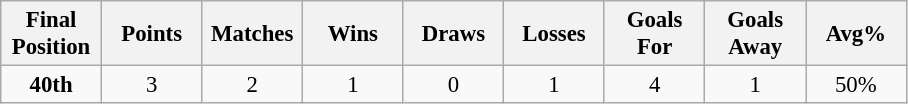<table class="wikitable" style="font-size: 95%; text-align: center;">
<tr>
<th width=60>Final Position</th>
<th width=60>Points</th>
<th width=60>Matches</th>
<th width=60>Wins</th>
<th width=60>Draws</th>
<th width=60>Losses</th>
<th width=60>Goals For</th>
<th width=60>Goals Away</th>
<th width=60>Avg%</th>
</tr>
<tr>
<td><strong>40th</strong></td>
<td>3</td>
<td>2</td>
<td>1</td>
<td>0</td>
<td>1</td>
<td>4</td>
<td>1</td>
<td>50%</td>
</tr>
</table>
